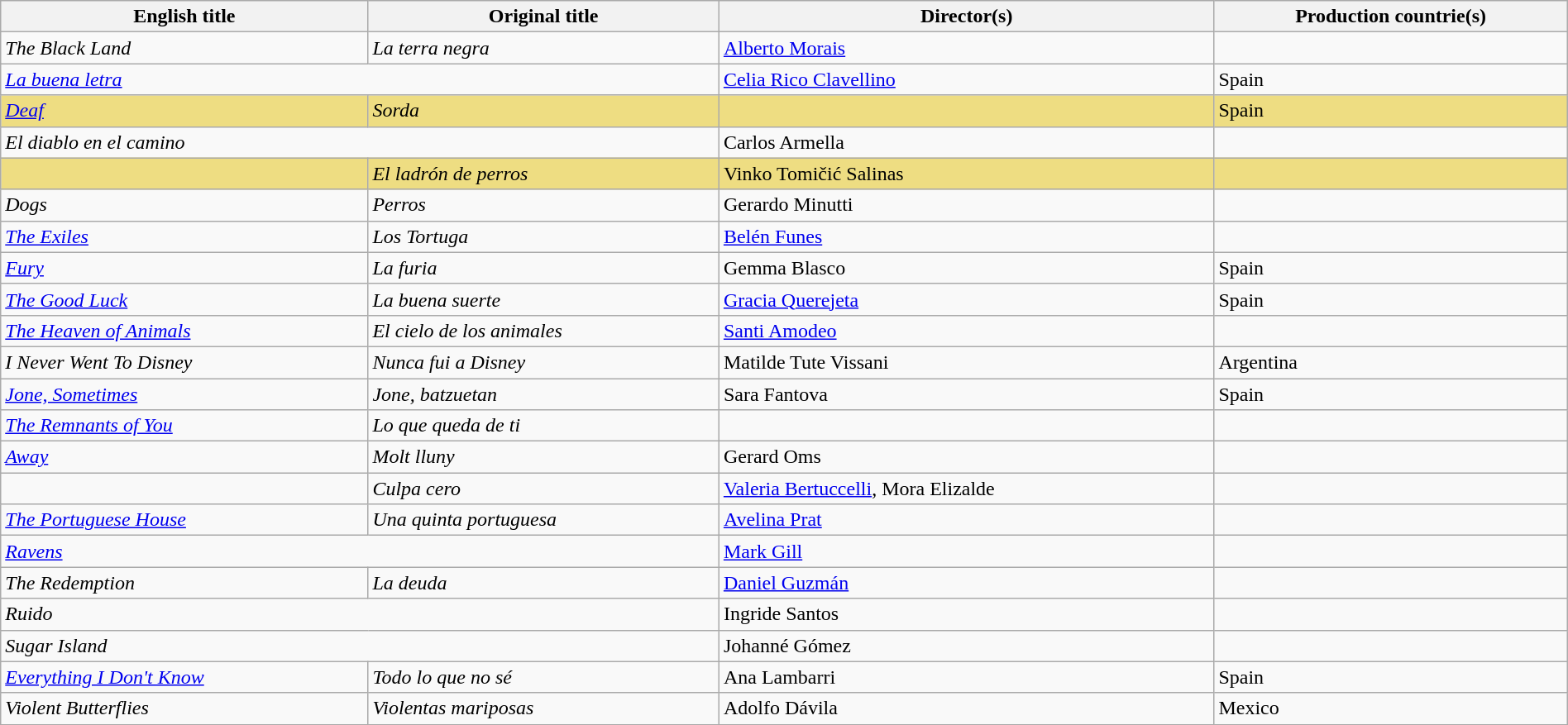<table class="sortable wikitable" style="width:100%; margin-bottom:4px" cellpadding="5">
<tr>
<th scope="col">English title</th>
<th scope="col">Original title</th>
<th scope="col">Director(s)</th>
<th scope="col">Production countrie(s)</th>
</tr>
<tr>
<td><em>The Black Land</em></td>
<td><em>La terra negra</em></td>
<td><a href='#'>Alberto Morais</a></td>
<td></td>
</tr>
<tr>
<td colspan = "2"><em><a href='#'>La buena letra</a></em></td>
<td><a href='#'>Celia Rico Clavellino</a></td>
<td>Spain</td>
</tr>
<tr style="background:#eedd82">
<td><em><a href='#'>Deaf</a></em></td>
<td><em>Sorda</em></td>
<td></td>
<td>Spain</td>
</tr>
<tr>
<td colspan = "2"><em>El diablo en el camino</em></td>
<td>Carlos Armella</td>
<td></td>
</tr>
<tr style="background:#eedd82">
<td><em></em></td>
<td><em>El ladrón de perros</em></td>
<td>Vinko Tomičić Salinas</td>
<td></td>
</tr>
<tr>
<td><em>Dogs</em></td>
<td><em>Perros</em></td>
<td>Gerardo Minutti</td>
<td></td>
</tr>
<tr>
<td><em><a href='#'>The Exiles</a></em></td>
<td><em>Los Tortuga</em></td>
<td><a href='#'>Belén Funes</a></td>
<td></td>
</tr>
<tr>
<td><em><a href='#'>Fury</a></em></td>
<td><em>La furia</em></td>
<td>Gemma Blasco</td>
<td>Spain</td>
</tr>
<tr>
<td><em><a href='#'>The Good Luck</a></em></td>
<td><em>La buena suerte</em></td>
<td><a href='#'>Gracia Querejeta</a></td>
<td>Spain</td>
</tr>
<tr>
<td><em><a href='#'>The Heaven of Animals</a></em></td>
<td><em>El cielo de los animales</em></td>
<td><a href='#'>Santi Amodeo</a></td>
<td></td>
</tr>
<tr>
<td><em>I Never Went To Disney</em></td>
<td><em>Nunca fui a Disney</em></td>
<td>Matilde Tute Vissani</td>
<td>Argentina</td>
</tr>
<tr>
<td><em><a href='#'>Jone, Sometimes</a></em></td>
<td><em>Jone, batzuetan</em></td>
<td>Sara Fantova</td>
<td>Spain</td>
</tr>
<tr>
<td><em><a href='#'>The Remnants of You</a></em></td>
<td><em>Lo que queda de ti</em></td>
<td></td>
<td></td>
</tr>
<tr>
<td><em><a href='#'>Away</a></em></td>
<td><em>Molt lluny</em></td>
<td>Gerard Oms</td>
<td></td>
</tr>
<tr>
<td><em></em></td>
<td><em>Culpa cero</em></td>
<td><a href='#'>Valeria Bertuccelli</a>, Mora Elizalde</td>
<td></td>
</tr>
<tr>
<td><em><a href='#'>The Portuguese House</a></em></td>
<td><em>Una quinta portuguesa</em></td>
<td><a href='#'>Avelina Prat</a></td>
<td></td>
</tr>
<tr>
<td colspan = "2"><em><a href='#'>Ravens</a></em></td>
<td><a href='#'>Mark Gill</a></td>
<td></td>
</tr>
<tr>
<td><em>The Redemption</em></td>
<td><em>La deuda</em></td>
<td><a href='#'>Daniel Guzmán</a></td>
<td></td>
</tr>
<tr>
<td colspan = "2"><em>Ruido</em></td>
<td>Ingride Santos</td>
<td></td>
</tr>
<tr>
<td colspan = "2"><em>Sugar Island</em></td>
<td>Johanné Gómez</td>
<td></td>
</tr>
<tr>
<td><em><a href='#'>Everything I Don't Know</a></em></td>
<td><em>Todo lo que no sé</em></td>
<td>Ana Lambarri</td>
<td>Spain</td>
</tr>
<tr>
<td><em>Violent Butterflies</em></td>
<td><em>Violentas mariposas</em></td>
<td>Adolfo Dávila</td>
<td>Mexico</td>
</tr>
<tr>
</tr>
</table>
